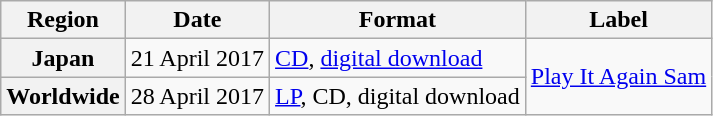<table class="wikitable plainrowheaders">
<tr>
<th scope="col">Region</th>
<th scope="col">Date</th>
<th scope="col">Format</th>
<th scope="col">Label</th>
</tr>
<tr>
<th scope="row">Japan</th>
<td>21 April 2017</td>
<td><a href='#'>CD</a>, <a href='#'>digital download</a></td>
<td rowspan="2"><a href='#'>Play It Again Sam</a></td>
</tr>
<tr>
<th scope="row">Worldwide</th>
<td>28 April 2017</td>
<td><a href='#'>LP</a>, CD, digital download</td>
</tr>
</table>
